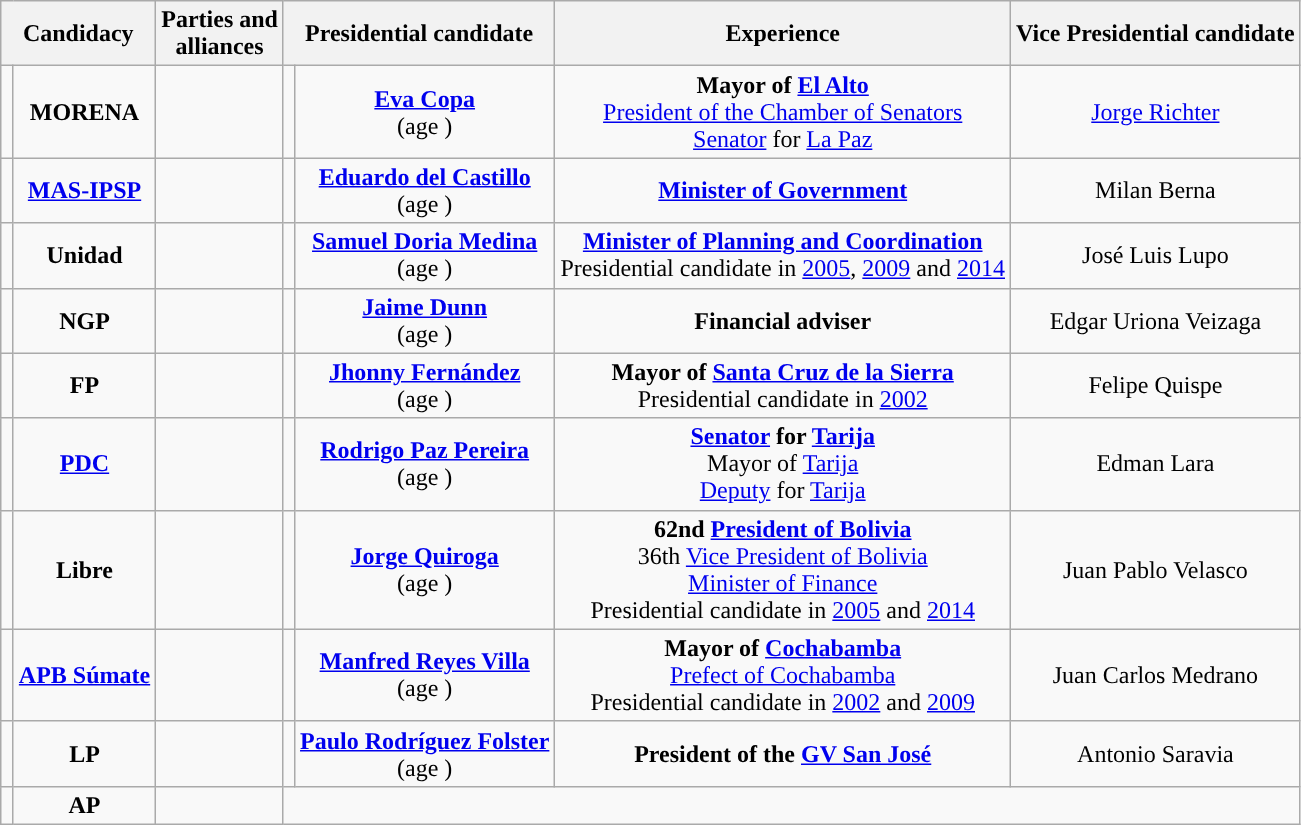<table class="wikitable" style="text-align:center;">
<tr>
<th colspan="2">Candidacy</th>
<th>Parties and<br>alliances</th>
<th colspan="2">Presidential candidate</th>
<th>Experience</th>
<th>Vice Presidential candidate</th>
</tr>
<tr>
<td width="1" style="background:"></td>
<td><strong>MORENA</strong></td>
<td></td>
<td></td>
<td><strong><a href='#'>Eva Copa</a></strong><br>(age )</td>
<td><strong>Mayor of <a href='#'>El Alto</a> </strong><br><a href='#'>President of the Chamber of Senators</a> <br><a href='#'>Senator</a> for <a href='#'>La Paz</a> </td>
<td><a href='#'>Jorge Richter</a></td>
</tr>
<tr>
<td style="background:"></td>
<td><strong><a href='#'>MAS-IPSP</a></strong></td>
<td></td>
<td></td>
<td><strong><a href='#'>Eduardo del Castillo</a></strong><br>(age )</td>
<td><strong><a href='#'>Minister of Government</a></strong> </td>
<td>Milan Berna</td>
</tr>
<tr>
<td style="background:"></td>
<td><strong>Unidad</strong></td>
<td></td>
<td></td>
<td><strong><a href='#'>Samuel Doria Medina</a></strong><br>(age )</td>
<td><strong><a href='#'>Minister of Planning and Coordination</a> </strong><br>Presidential candidate in <a href='#'>2005</a>, <a href='#'>2009</a> and <a href='#'>2014</a></td>
<td>José Luis Lupo</td>
</tr>
<tr>
<td style="background:"></td>
<td><strong>NGP</strong></td>
<td></td>
<td></td>
<td><strong><a href='#'>Jaime Dunn</a></strong><br>(age )</td>
<td><strong>Financial adviser</strong></td>
<td>Edgar Uriona Veizaga</td>
</tr>
<tr>
<td style="background:"></td>
<td><strong>FP</strong></td>
<td></td>
<td></td>
<td><strong><a href='#'>Jhonny Fernández</a></strong><br>(age )</td>
<td><strong>Mayor of <a href='#'>Santa Cruz de la Sierra</a> </strong><br>Presidential candidate in <a href='#'>2002</a></td>
<td>Felipe Quispe</td>
</tr>
<tr>
<td style="background:"></td>
<td><strong><a href='#'>PDC</a></strong></td>
<td></td>
<td></td>
<td><strong><a href='#'>Rodrigo Paz Pereira</a></strong><br>(age )</td>
<td><strong><a href='#'>Senator</a> for <a href='#'>Tarija</a> </strong><br>Mayor of <a href='#'>Tarija</a> <br><a href='#'>Deputy</a> for <a href='#'>Tarija</a> </td>
<td>Edman Lara</td>
</tr>
<tr>
<td style="background:"></td>
<td><strong>Libre</strong></td>
<td></td>
<td></td>
<td><strong><a href='#'>Jorge Quiroga</a></strong><br>(age )</td>
<td><strong>62nd <a href='#'>President of Bolivia</a> </strong><br>36th <a href='#'>Vice President of Bolivia</a> <br><a href='#'>Minister of Finance</a> <br>Presidential candidate in <a href='#'>2005</a> and <a href='#'>2014</a></td>
<td>Juan Pablo Velasco</td>
</tr>
<tr>
<td style="background:"></td>
<td><strong><a href='#'>APB Súmate</a></strong></td>
<td></td>
<td></td>
<td><strong><a href='#'>Manfred Reyes Villa</a></strong><br>(age )</td>
<td><strong>Mayor of <a href='#'>Cochabamba</a> </strong><br><a href='#'>Prefect of Cochabamba</a> <br>Presidential candidate in <a href='#'>2002</a> and <a href='#'>2009</a></td>
<td>Juan Carlos Medrano</td>
</tr>
<tr>
<td style="background:"></td>
<td><strong>LP</strong></td>
<td></td>
<td></td>
<td><strong><a href='#'>Paulo Rodríguez Folster</a></strong><br>(age )</td>
<td><strong>President of the <a href='#'>GV San José</a> </strong></td>
<td>Antonio Saravia</td>
</tr>
<tr>
<td style="background:"></td>
<td><strong>AP</strong></td>
<td></td>
</tr>
</table>
